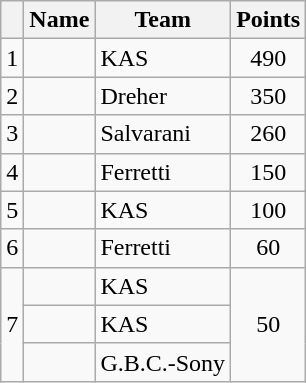<table class="wikitable">
<tr>
<th></th>
<th>Name</th>
<th>Team</th>
<th>Points</th>
</tr>
<tr>
<td style="text-align:center">1</td>
<td></td>
<td>KAS</td>
<td style="text-align:center">490</td>
</tr>
<tr>
<td style="text-align:center">2</td>
<td></td>
<td>Dreher</td>
<td style="text-align:center">350</td>
</tr>
<tr>
<td style="text-align:center">3</td>
<td></td>
<td>Salvarani</td>
<td style="text-align:center">260</td>
</tr>
<tr>
<td style="text-align:center">4</td>
<td></td>
<td>Ferretti</td>
<td style="text-align:center">150</td>
</tr>
<tr>
<td style="text-align:center">5</td>
<td></td>
<td>KAS</td>
<td style="text-align:center">100</td>
</tr>
<tr>
<td style="text-align:center">6</td>
<td></td>
<td>Ferretti</td>
<td style="text-align:center">60</td>
</tr>
<tr>
<td style="text-align:center" rowspan="3">7</td>
<td></td>
<td>KAS</td>
<td style="text-align:center" rowspan="3">50</td>
</tr>
<tr>
<td></td>
<td>KAS</td>
</tr>
<tr>
<td></td>
<td>G.B.C.-Sony</td>
</tr>
</table>
